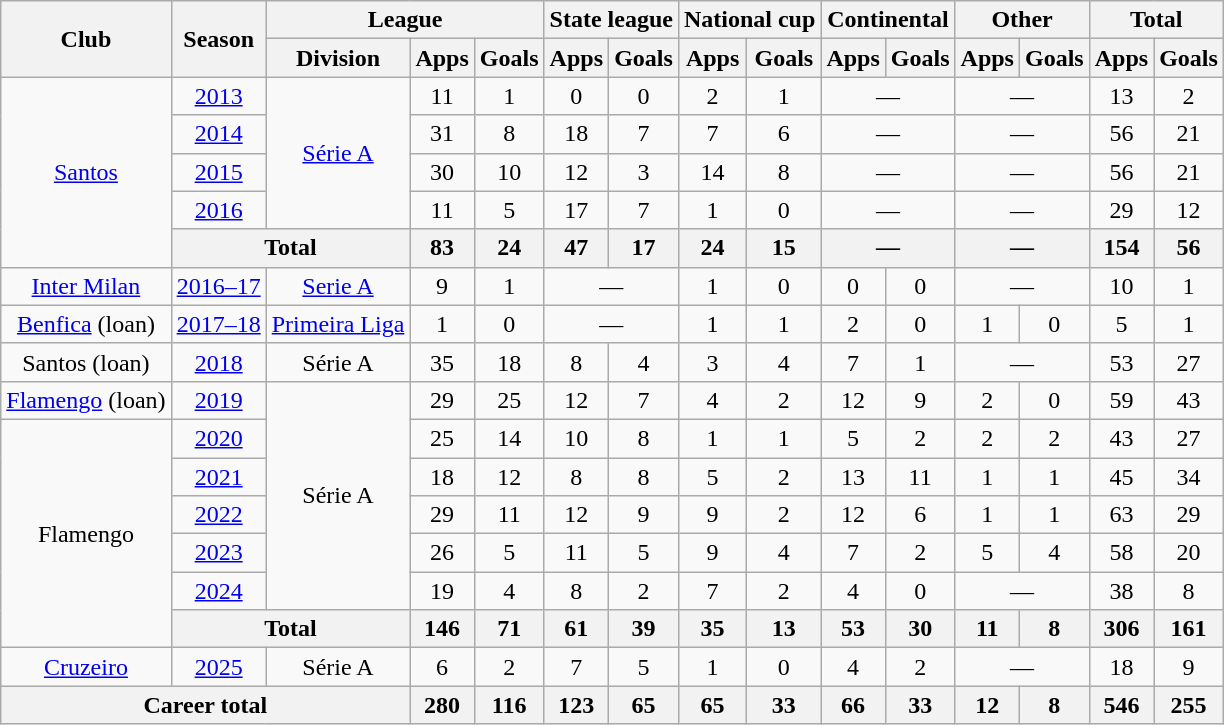<table class="wikitable" style="text-align: center;">
<tr>
<th rowspan="2">Club</th>
<th rowspan="2">Season</th>
<th colspan="3">League</th>
<th colspan="2">State league</th>
<th colspan="2">National cup</th>
<th colspan="2">Continental</th>
<th colspan="2">Other</th>
<th colspan="2">Total</th>
</tr>
<tr>
<th>Division</th>
<th>Apps</th>
<th>Goals</th>
<th>Apps</th>
<th>Goals</th>
<th>Apps</th>
<th>Goals</th>
<th>Apps</th>
<th>Goals</th>
<th>Apps</th>
<th>Goals</th>
<th>Apps</th>
<th>Goals</th>
</tr>
<tr>
<td rowspan="5"><a href='#'>Santos</a></td>
<td><a href='#'>2013</a></td>
<td rowspan="4"><a href='#'>Série A</a></td>
<td>11</td>
<td>1</td>
<td>0</td>
<td>0</td>
<td>2</td>
<td>1</td>
<td colspan="2">—</td>
<td colspan="2">—</td>
<td>13</td>
<td>2</td>
</tr>
<tr>
<td><a href='#'>2014</a></td>
<td>31</td>
<td>8</td>
<td>18</td>
<td>7</td>
<td>7</td>
<td>6</td>
<td colspan="2">—</td>
<td colspan="2">—</td>
<td>56</td>
<td>21</td>
</tr>
<tr>
<td><a href='#'>2015</a></td>
<td>30</td>
<td>10</td>
<td>12</td>
<td>3</td>
<td>14</td>
<td>8</td>
<td colspan="2">—</td>
<td colspan="2">—</td>
<td>56</td>
<td>21</td>
</tr>
<tr>
<td><a href='#'>2016</a></td>
<td>11</td>
<td>5</td>
<td>17</td>
<td>7</td>
<td>1</td>
<td>0</td>
<td colspan="2">—</td>
<td colspan="2">—</td>
<td>29</td>
<td>12</td>
</tr>
<tr>
<th colspan="2">Total</th>
<th>83</th>
<th>24</th>
<th>47</th>
<th>17</th>
<th>24</th>
<th>15</th>
<th colspan="2">—</th>
<th colspan="2">—</th>
<th>154</th>
<th>56</th>
</tr>
<tr>
<td><a href='#'>Inter Milan</a></td>
<td><a href='#'>2016–17</a></td>
<td><a href='#'>Serie A</a></td>
<td>9</td>
<td>1</td>
<td colspan="2">—</td>
<td>1</td>
<td>0</td>
<td>0</td>
<td>0</td>
<td colspan="2">—</td>
<td>10</td>
<td>1</td>
</tr>
<tr>
<td><a href='#'>Benfica</a> (loan)</td>
<td><a href='#'>2017–18</a></td>
<td><a href='#'>Primeira Liga</a></td>
<td>1</td>
<td>0</td>
<td colspan="2">—</td>
<td>1</td>
<td>1</td>
<td>2</td>
<td>0</td>
<td>1</td>
<td>0</td>
<td>5</td>
<td>1</td>
</tr>
<tr>
<td>Santos (loan)</td>
<td><a href='#'>2018</a></td>
<td>Série A</td>
<td>35</td>
<td>18</td>
<td>8</td>
<td>4</td>
<td>3</td>
<td>4</td>
<td>7</td>
<td>1</td>
<td colspan="2">—</td>
<td>53</td>
<td>27</td>
</tr>
<tr>
<td><a href='#'>Flamengo</a> (loan)</td>
<td><a href='#'>2019</a></td>
<td rowspan="6">Série A</td>
<td>29</td>
<td>25</td>
<td>12</td>
<td>7</td>
<td>4</td>
<td>2</td>
<td>12</td>
<td>9</td>
<td>2</td>
<td>0</td>
<td>59</td>
<td>43</td>
</tr>
<tr>
<td rowspan="6">Flamengo</td>
<td><a href='#'>2020</a></td>
<td>25</td>
<td>14</td>
<td>10</td>
<td>8</td>
<td>1</td>
<td>1</td>
<td>5</td>
<td>2</td>
<td>2</td>
<td>2</td>
<td>43</td>
<td>27</td>
</tr>
<tr>
<td><a href='#'>2021</a></td>
<td>18</td>
<td>12</td>
<td>8</td>
<td>8</td>
<td>5</td>
<td>2</td>
<td>13</td>
<td>11</td>
<td>1</td>
<td>1</td>
<td>45</td>
<td>34</td>
</tr>
<tr>
<td><a href='#'>2022</a></td>
<td>29</td>
<td>11</td>
<td>12</td>
<td>9</td>
<td>9</td>
<td>2</td>
<td>12</td>
<td>6</td>
<td>1</td>
<td>1</td>
<td>63</td>
<td>29</td>
</tr>
<tr>
<td><a href='#'>2023</a></td>
<td>26</td>
<td>5</td>
<td>11</td>
<td>5</td>
<td>9</td>
<td>4</td>
<td>7</td>
<td>2</td>
<td>5</td>
<td>4</td>
<td>58</td>
<td>20</td>
</tr>
<tr>
<td><a href='#'>2024</a></td>
<td>19</td>
<td>4</td>
<td>8</td>
<td>2</td>
<td>7</td>
<td>2</td>
<td>4</td>
<td>0</td>
<td colspan="2">—</td>
<td>38</td>
<td>8</td>
</tr>
<tr>
<th colspan="2">Total</th>
<th>146</th>
<th>71</th>
<th>61</th>
<th>39</th>
<th>35</th>
<th>13</th>
<th>53</th>
<th>30</th>
<th>11</th>
<th>8</th>
<th>306</th>
<th>161</th>
</tr>
<tr>
<td><a href='#'>Cruzeiro</a></td>
<td><a href='#'>2025</a></td>
<td>Série A</td>
<td>6</td>
<td>2</td>
<td>7</td>
<td>5</td>
<td>1</td>
<td>0</td>
<td>4</td>
<td>2</td>
<td colspan="2">—</td>
<td>18</td>
<td>9</td>
</tr>
<tr>
<th colspan="3">Career total</th>
<th>280</th>
<th>116</th>
<th>123</th>
<th>65</th>
<th>65</th>
<th>33</th>
<th>66</th>
<th>33</th>
<th>12</th>
<th>8</th>
<th>546</th>
<th>255</th>
</tr>
</table>
